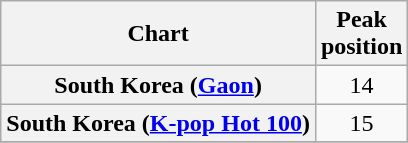<table class="wikitable plainrowheaders">
<tr>
<th>Chart</th>
<th>Peak<br>position</th>
</tr>
<tr>
<th scope="row">South Korea (<a href='#'>Gaon</a>)</th>
<td align="center">14</td>
</tr>
<tr>
<th scope="row">South Korea (<a href='#'>K-pop Hot 100</a>)</th>
<td align="center">15</td>
</tr>
<tr>
</tr>
</table>
